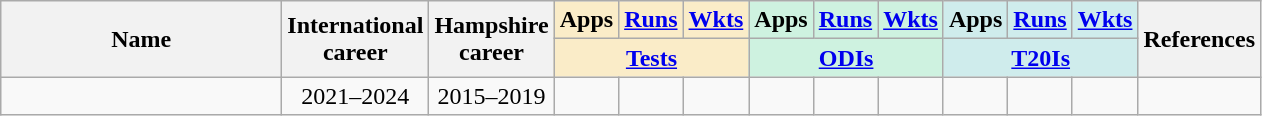<table class="wikitable sortable" style="text-align: center;">
<tr>
<th style="width:180px" rowspan="2">Name</th>
<th rowspan="2">International<br>career</th>
<th rowspan="2">Hampshire<br>career</th>
<th style="background:#faecc8">Apps</th>
<th style="background:#faecc8"><a href='#'>Runs</a></th>
<th style="background:#faecc8"><a href='#'>Wkts</a></th>
<th style="background:#cef2e0">Apps</th>
<th style="background:#cef2e0"><a href='#'>Runs</a></th>
<th style="background:#cef2e0"><a href='#'>Wkts</a></th>
<th style="background:#CFECEC">Apps</th>
<th style="background:#CFECEC"><a href='#'>Runs</a></th>
<th style="background:#CFECEC"><a href='#'>Wkts</a></th>
<th class="unsortable" rowspan="2">References</th>
</tr>
<tr class="unsortable">
<th colspan="3" style="background:#faecc8"><a href='#'>Tests</a></th>
<th colspan="3" style="background:#cef2e0"><a href='#'>ODIs</a></th>
<th colspan="3" style="background:#CFECEC"><a href='#'>T20Is</a></th>
</tr>
<tr>
<td></td>
<td>2021–2024</td>
<td>2015–2019</td>
<td></td>
<td></td>
<td></td>
<td></td>
<td></td>
<td></td>
<td></td>
<td></td>
<td></td>
<td></td>
</tr>
</table>
